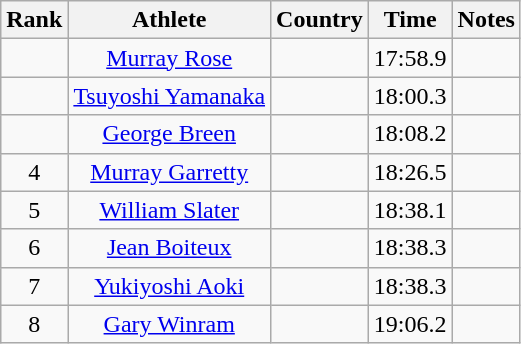<table class="wikitable sortable" style="text-align:center">
<tr>
<th>Rank</th>
<th>Athlete</th>
<th>Country</th>
<th>Time</th>
<th>Notes</th>
</tr>
<tr>
<td></td>
<td><a href='#'>Murray Rose</a></td>
<td align=left></td>
<td>17:58.9</td>
<td><strong> </strong></td>
</tr>
<tr>
<td></td>
<td><a href='#'>Tsuyoshi Yamanaka</a></td>
<td align=left></td>
<td>18:00.3</td>
<td><strong> </strong></td>
</tr>
<tr>
<td></td>
<td><a href='#'>George Breen</a></td>
<td align=left></td>
<td>18:08.2</td>
<td><strong> </strong></td>
</tr>
<tr>
<td>4</td>
<td><a href='#'>Murray Garretty</a></td>
<td align=left></td>
<td>18:26.5</td>
<td><strong> </strong></td>
</tr>
<tr>
<td>5</td>
<td><a href='#'>William Slater</a></td>
<td align=left></td>
<td>18:38.1</td>
<td><strong> </strong></td>
</tr>
<tr>
<td>6</td>
<td><a href='#'>Jean Boiteux</a></td>
<td align=left></td>
<td>18:38.3</td>
<td><strong> </strong></td>
</tr>
<tr>
<td>7</td>
<td><a href='#'>Yukiyoshi Aoki</a></td>
<td align=left></td>
<td>18:38.3</td>
<td><strong> </strong></td>
</tr>
<tr>
<td>8</td>
<td><a href='#'>Gary Winram</a></td>
<td align=left></td>
<td>19:06.2</td>
<td><strong> </strong></td>
</tr>
</table>
